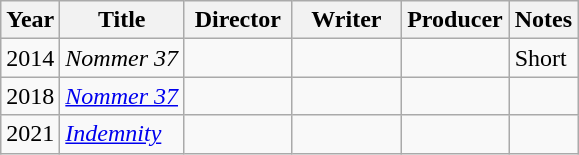<table class="wikitable sortable">
<tr>
<th>Year</th>
<th>Title</th>
<th width="65">Director</th>
<th width="65">Writer</th>
<th width="65">Producer</th>
<th>Notes</th>
</tr>
<tr>
<td>2014</td>
<td><em>Nommer 37</em></td>
<td></td>
<td></td>
<td></td>
<td>Short</td>
</tr>
<tr>
<td>2018</td>
<td><em><a href='#'>Nommer 37</a></em></td>
<td></td>
<td></td>
<td></td>
<td></td>
</tr>
<tr>
<td>2021</td>
<td><em><a href='#'>Indemnity</a></em></td>
<td></td>
<td></td>
<td></td>
<td></td>
</tr>
</table>
